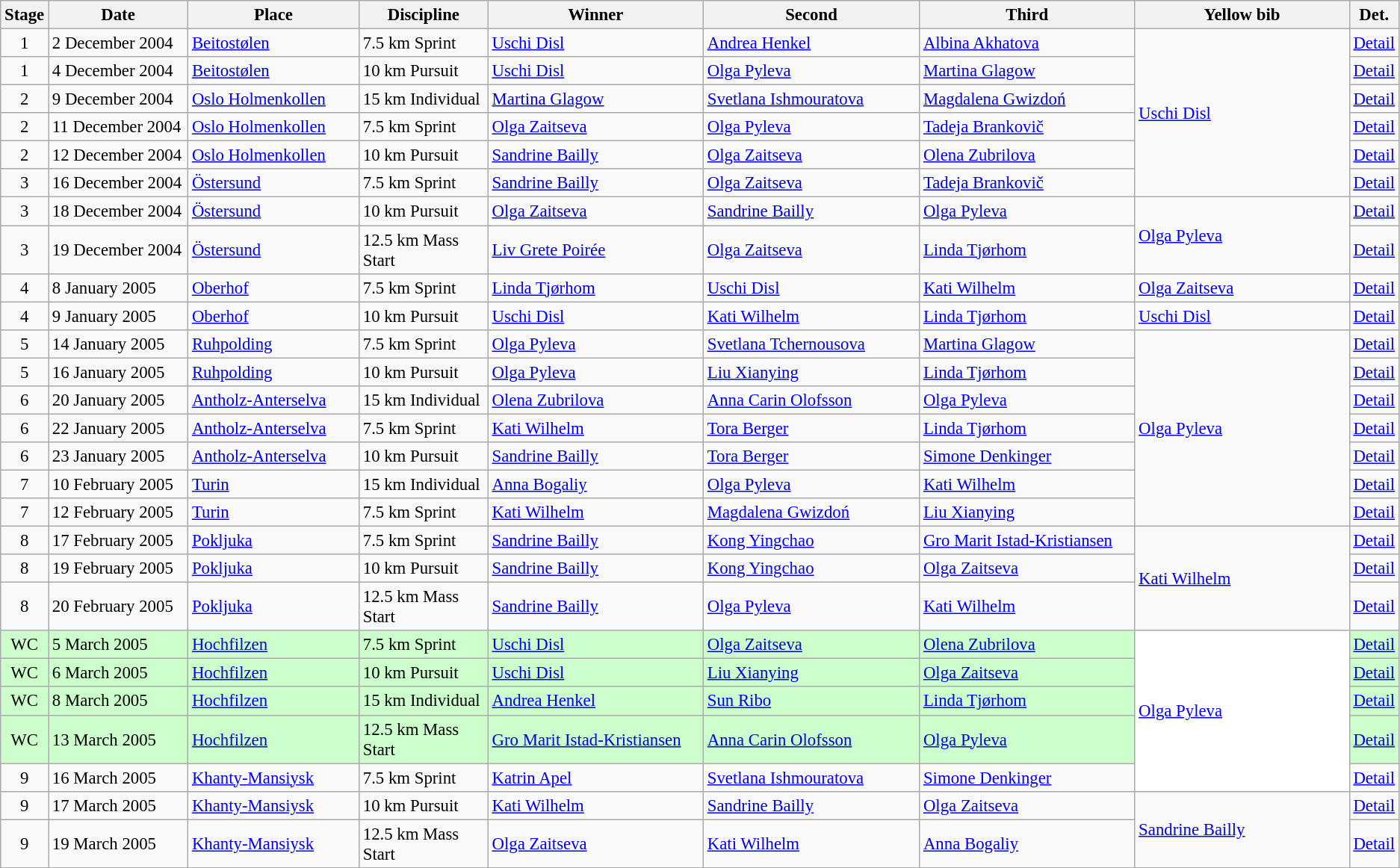<table class="wikitable" style="font-size:95%;">
<tr>
<th width="10">Stage</th>
<th width="120">Date</th>
<th width="148">Place</th>
<th width="110">Discipline</th>
<th width="190">Winner</th>
<th width="190">Second</th>
<th width="190">Third</th>
<th width="190">Yellow bib <br> </th>
<th width="8">Det.</th>
</tr>
<tr>
<td align=center>1</td>
<td>2 December 2004</td>
<td> <a href='#'>Beitostølen</a></td>
<td>7.5 km Sprint</td>
<td> <a href='#'>Uschi Disl</a></td>
<td> <a href='#'>Andrea Henkel</a></td>
<td> <a href='#'>Albina Akhatova</a></td>
<td rowspan="6"> <a href='#'>Uschi Disl</a></td>
<td><a href='#'>Detail</a></td>
</tr>
<tr>
<td align=center>1</td>
<td>4 December 2004</td>
<td> <a href='#'>Beitostølen</a></td>
<td>10 km Pursuit</td>
<td> <a href='#'>Uschi Disl</a></td>
<td> <a href='#'>Olga Pyleva</a></td>
<td> <a href='#'>Martina Glagow</a></td>
<td><a href='#'>Detail</a></td>
</tr>
<tr>
<td align=center>2</td>
<td>9 December 2004</td>
<td> <a href='#'>Oslo Holmenkollen</a></td>
<td>15 km Individual</td>
<td> <a href='#'>Martina Glagow</a></td>
<td> <a href='#'>Svetlana Ishmouratova</a></td>
<td> <a href='#'>Magdalena Gwizdoń</a></td>
<td><a href='#'>Detail</a></td>
</tr>
<tr>
<td align=center>2</td>
<td>11 December 2004</td>
<td> <a href='#'>Oslo Holmenkollen</a></td>
<td>7.5 km Sprint</td>
<td> <a href='#'>Olga Zaitseva</a></td>
<td> <a href='#'>Olga Pyleva</a></td>
<td> <a href='#'>Tadeja Brankovič</a></td>
<td><a href='#'>Detail</a></td>
</tr>
<tr>
<td align=center>2</td>
<td>12 December 2004</td>
<td> <a href='#'>Oslo Holmenkollen</a></td>
<td>10 km Pursuit</td>
<td> <a href='#'>Sandrine Bailly</a></td>
<td> <a href='#'>Olga Zaitseva</a></td>
<td> <a href='#'>Olena Zubrilova</a></td>
<td><a href='#'>Detail</a></td>
</tr>
<tr>
<td align=center>3</td>
<td>16 December 2004</td>
<td> <a href='#'>Östersund</a></td>
<td>7.5 km Sprint</td>
<td> <a href='#'>Sandrine Bailly</a></td>
<td> <a href='#'>Olga Zaitseva</a></td>
<td> <a href='#'>Tadeja Brankovič</a></td>
<td><a href='#'>Detail</a></td>
</tr>
<tr>
<td align=center>3</td>
<td>18 December 2004</td>
<td> <a href='#'>Östersund</a></td>
<td>10 km Pursuit</td>
<td> <a href='#'>Olga Zaitseva</a></td>
<td> <a href='#'>Sandrine Bailly</a></td>
<td> <a href='#'>Olga Pyleva</a></td>
<td rowspan="2"> <a href='#'>Olga Pyleva</a></td>
<td><a href='#'>Detail</a></td>
</tr>
<tr>
<td align=center>3</td>
<td>19 December 2004</td>
<td> <a href='#'>Östersund</a></td>
<td>12.5 km Mass Start</td>
<td> <a href='#'>Liv Grete Poirée</a></td>
<td> <a href='#'>Olga Zaitseva</a></td>
<td> <a href='#'>Linda Tjørhom</a></td>
<td><a href='#'>Detail</a></td>
</tr>
<tr>
<td align=center>4</td>
<td>8 January 2005</td>
<td> <a href='#'>Oberhof</a></td>
<td>7.5 km Sprint</td>
<td> <a href='#'>Linda Tjørhom</a></td>
<td> <a href='#'>Uschi Disl</a></td>
<td> <a href='#'>Kati Wilhelm</a></td>
<td> <a href='#'>Olga Zaitseva</a></td>
<td><a href='#'>Detail</a></td>
</tr>
<tr>
<td align=center>4</td>
<td>9 January 2005</td>
<td> <a href='#'>Oberhof</a></td>
<td>10 km Pursuit</td>
<td> <a href='#'>Uschi Disl</a></td>
<td> <a href='#'>Kati Wilhelm</a></td>
<td> <a href='#'>Linda Tjørhom</a></td>
<td> <a href='#'>Uschi Disl</a></td>
<td><a href='#'>Detail</a></td>
</tr>
<tr>
<td align=center>5</td>
<td>14 January 2005</td>
<td> <a href='#'>Ruhpolding</a></td>
<td>7.5 km Sprint</td>
<td> <a href='#'>Olga Pyleva</a></td>
<td> <a href='#'>Svetlana Tchernousova</a></td>
<td> <a href='#'>Martina Glagow</a></td>
<td rowspan="7"> <a href='#'>Olga Pyleva</a></td>
<td><a href='#'>Detail</a></td>
</tr>
<tr>
<td align=center>5</td>
<td>16 January 2005</td>
<td> <a href='#'>Ruhpolding</a></td>
<td>10 km Pursuit</td>
<td> <a href='#'>Olga Pyleva</a></td>
<td> <a href='#'>Liu Xianying</a></td>
<td> <a href='#'>Linda Tjørhom</a></td>
<td><a href='#'>Detail</a></td>
</tr>
<tr>
<td align=center>6</td>
<td>20 January 2005</td>
<td> <a href='#'>Antholz-Anterselva</a></td>
<td>15 km Individual</td>
<td> <a href='#'>Olena Zubrilova</a></td>
<td> <a href='#'>Anna Carin Olofsson</a></td>
<td> <a href='#'>Olga Pyleva</a></td>
<td><a href='#'>Detail</a></td>
</tr>
<tr>
<td align=center>6</td>
<td>22 January 2005</td>
<td> <a href='#'>Antholz-Anterselva</a></td>
<td>7.5 km Sprint</td>
<td> <a href='#'>Kati Wilhelm</a></td>
<td> <a href='#'>Tora Berger</a></td>
<td> <a href='#'>Linda Tjørhom</a></td>
<td><a href='#'>Detail</a></td>
</tr>
<tr>
<td align=center>6</td>
<td>23 January 2005</td>
<td> <a href='#'>Antholz-Anterselva</a></td>
<td>10 km Pursuit</td>
<td> <a href='#'>Sandrine Bailly</a></td>
<td> <a href='#'>Tora Berger</a></td>
<td> <a href='#'>Simone Denkinger</a></td>
<td><a href='#'>Detail</a></td>
</tr>
<tr>
<td align=center>7</td>
<td>10 February 2005</td>
<td> <a href='#'>Turin</a></td>
<td>15 km Individual</td>
<td> <a href='#'>Anna Bogaliy</a></td>
<td> <a href='#'>Olga Pyleva</a></td>
<td> <a href='#'>Kati Wilhelm</a></td>
<td><a href='#'>Detail</a></td>
</tr>
<tr>
<td align=center>7</td>
<td>12 February 2005</td>
<td> <a href='#'>Turin</a></td>
<td>7.5 km Sprint</td>
<td> <a href='#'>Kati Wilhelm</a></td>
<td> <a href='#'>Magdalena Gwizdoń</a></td>
<td> <a href='#'>Liu Xianying</a></td>
<td><a href='#'>Detail</a></td>
</tr>
<tr>
<td align=center>8</td>
<td>17 February 2005</td>
<td> <a href='#'>Pokljuka</a></td>
<td>7.5 km Sprint</td>
<td> <a href='#'>Sandrine Bailly</a></td>
<td> <a href='#'>Kong Yingchao</a></td>
<td> <a href='#'>Gro Marit Istad-Kristiansen</a></td>
<td rowspan="3"> <a href='#'>Kati Wilhelm</a></td>
<td><a href='#'>Detail</a></td>
</tr>
<tr>
<td align=center>8</td>
<td>19 February 2005</td>
<td> <a href='#'>Pokljuka</a></td>
<td>10 km Pursuit</td>
<td> <a href='#'>Sandrine Bailly</a></td>
<td> <a href='#'>Kong Yingchao</a></td>
<td> <a href='#'>Olga Zaitseva</a></td>
<td><a href='#'>Detail</a></td>
</tr>
<tr>
<td align=center>8</td>
<td>20 February 2005</td>
<td> <a href='#'>Pokljuka</a></td>
<td>12.5 km Mass Start</td>
<td> <a href='#'>Sandrine Bailly</a></td>
<td> <a href='#'>Olga Pyleva</a></td>
<td> <a href='#'>Kati Wilhelm</a></td>
<td><a href='#'>Detail</a></td>
</tr>
<tr style="background:#CCFFCC">
<td align=center>WC</td>
<td>5 March 2005</td>
<td> <a href='#'>Hochfilzen</a></td>
<td>7.5 km Sprint</td>
<td> <a href='#'>Uschi Disl</a></td>
<td> <a href='#'>Olga Zaitseva</a></td>
<td> <a href='#'>Olena Zubrilova</a></td>
<td rowspan="5" style="background:white"> <a href='#'>Olga Pyleva</a></td>
<td><a href='#'>Detail</a></td>
</tr>
<tr style="background:#CCFFCC">
<td align=center>WC</td>
<td>6 March 2005</td>
<td> <a href='#'>Hochfilzen</a></td>
<td>10 km Pursuit</td>
<td> <a href='#'>Uschi Disl</a></td>
<td> <a href='#'>Liu Xianying</a></td>
<td> <a href='#'>Olga Zaitseva</a></td>
<td><a href='#'>Detail</a></td>
</tr>
<tr style="background:#CCFFCC">
<td align=center>WC</td>
<td>8 March 2005</td>
<td> <a href='#'>Hochfilzen</a></td>
<td>15 km Individual</td>
<td> <a href='#'>Andrea Henkel</a></td>
<td> <a href='#'>Sun Ribo</a></td>
<td> <a href='#'>Linda Tjørhom</a></td>
<td><a href='#'>Detail</a></td>
</tr>
<tr style="background:#CCFFCC">
<td align=center>WC</td>
<td>13 March 2005</td>
<td> <a href='#'>Hochfilzen</a></td>
<td>12.5 km Mass Start</td>
<td> <a href='#'>Gro Marit Istad-Kristiansen</a></td>
<td> <a href='#'>Anna Carin Olofsson</a></td>
<td> <a href='#'>Olga Pyleva</a></td>
<td><a href='#'>Detail</a></td>
</tr>
<tr>
<td align=center>9</td>
<td>16 March 2005</td>
<td> <a href='#'>Khanty-Mansiysk</a></td>
<td>7.5 km Sprint</td>
<td> <a href='#'>Katrin Apel</a></td>
<td> <a href='#'>Svetlana Ishmouratova</a></td>
<td> <a href='#'>Simone Denkinger</a></td>
<td><a href='#'>Detail</a></td>
</tr>
<tr>
<td align=center>9</td>
<td>17 March 2005</td>
<td> <a href='#'>Khanty-Mansiysk</a></td>
<td>10 km Pursuit</td>
<td> <a href='#'>Kati Wilhelm</a></td>
<td> <a href='#'>Sandrine Bailly</a></td>
<td> <a href='#'>Olga Zaitseva</a></td>
<td rowspan="2"> <a href='#'>Sandrine Bailly</a></td>
<td><a href='#'>Detail</a></td>
</tr>
<tr>
<td align=center>9</td>
<td>19 March 2005</td>
<td> <a href='#'>Khanty-Mansiysk</a></td>
<td>12.5 km Mass Start</td>
<td> <a href='#'>Olga Zaitseva</a></td>
<td> <a href='#'>Kati Wilhelm</a></td>
<td> <a href='#'>Anna Bogaliy</a></td>
<td><a href='#'>Detail</a></td>
</tr>
</table>
